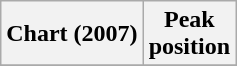<table class="wikitable plainrowheaders" style="text-align:center">
<tr>
<th scope="col">Chart (2007)</th>
<th scope="col">Peak<br> position</th>
</tr>
<tr>
</tr>
</table>
